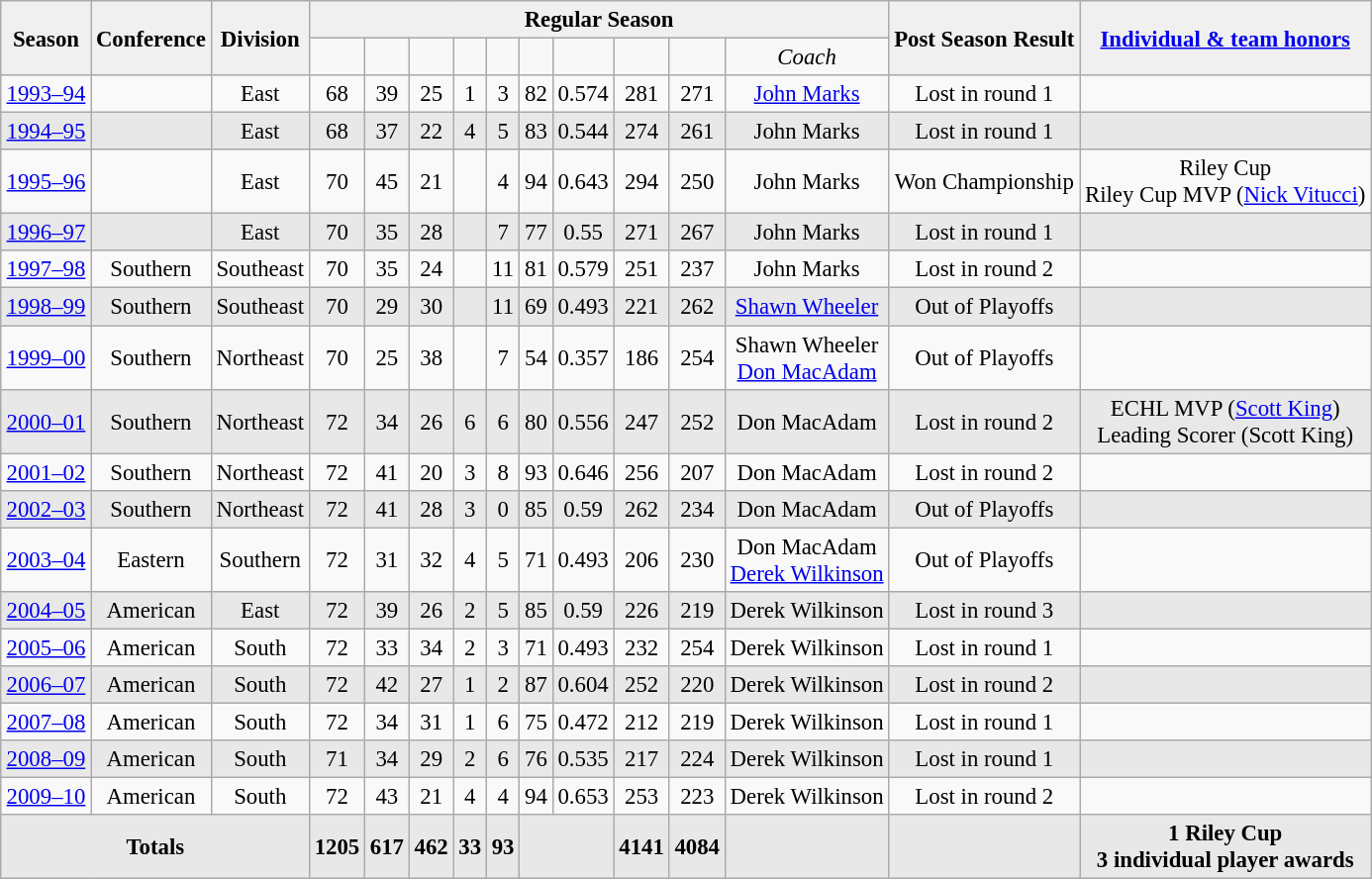<table class="wikitable" style="margin:auto; font-size:95%;">
<tr>
<td rowspan="2" style="text-align:center; background:#f0f0f0;"><strong>Season</strong></td>
<td rowspan="2" style="text-align:center; background:#f0f0f0;"><strong>Conference</strong></td>
<td rowspan="2" style="text-align:center; background:#f0f0f0;"><strong>Division</strong></td>
<td colspan="10" style="text-align:center; background:#f0f0f0;"><strong>Regular Season</strong></td>
<td rowspan="2" style="text-align:center; background:#f0f0f0;"><strong>Post Season Result</strong></td>
<td rowspan="2" style="text-align:center; background:#f0f0f0;"><strong><a href='#'>Individual & team honors</a></strong></td>
</tr>
<tr style="text-align:center; background:#f8f8f8;">
<td></td>
<td></td>
<td></td>
<td></td>
<td></td>
<td></td>
<td></td>
<td></td>
<td></td>
<td><em>Coach</em></td>
</tr>
<tr style="text-align:center;">
<td><a href='#'>1993–94</a></td>
<td></td>
<td>East</td>
<td>68</td>
<td>39</td>
<td>25</td>
<td>1</td>
<td>3</td>
<td>82</td>
<td>0.574</td>
<td>281</td>
<td>271</td>
<td><a href='#'>John Marks</a></td>
<td>Lost in round 1</td>
<td></td>
</tr>
<tr style="text-align:center; background:#e8e8e8;">
<td><a href='#'>1994–95</a></td>
<td></td>
<td>East</td>
<td>68</td>
<td>37</td>
<td>22</td>
<td>4</td>
<td>5</td>
<td>83</td>
<td>0.544</td>
<td>274</td>
<td>261</td>
<td>John Marks</td>
<td>Lost in round 1</td>
<td></td>
</tr>
<tr style="text-align:center;">
<td><a href='#'>1995–96</a></td>
<td></td>
<td>East</td>
<td>70</td>
<td>45</td>
<td>21</td>
<td></td>
<td>4</td>
<td>94</td>
<td>0.643</td>
<td>294</td>
<td>250</td>
<td>John Marks</td>
<td>Won Championship</td>
<td>Riley Cup<br>Riley Cup MVP (<a href='#'>Nick Vitucci</a>)</td>
</tr>
<tr style="text-align:center; background:#e8e8e8;">
<td><a href='#'>1996–97</a></td>
<td></td>
<td>East</td>
<td>70</td>
<td>35</td>
<td>28</td>
<td></td>
<td>7</td>
<td>77</td>
<td>0.55</td>
<td>271</td>
<td>267</td>
<td>John Marks</td>
<td>Lost in round 1</td>
<td></td>
</tr>
<tr style="text-align:center;">
<td><a href='#'>1997–98</a></td>
<td>Southern</td>
<td>Southeast</td>
<td>70</td>
<td>35</td>
<td>24</td>
<td></td>
<td>11</td>
<td>81</td>
<td>0.579</td>
<td>251</td>
<td>237</td>
<td>John Marks</td>
<td>Lost in round 2</td>
<td></td>
</tr>
<tr style="text-align:center; background:#e8e8e8;">
<td><a href='#'>1998–99</a></td>
<td>Southern</td>
<td>Southeast</td>
<td>70</td>
<td>29</td>
<td>30</td>
<td></td>
<td>11</td>
<td>69</td>
<td>0.493</td>
<td>221</td>
<td>262</td>
<td><a href='#'>Shawn Wheeler</a></td>
<td>Out of Playoffs</td>
<td></td>
</tr>
<tr style="text-align:center;">
<td><a href='#'>1999–00</a></td>
<td>Southern</td>
<td>Northeast</td>
<td>70</td>
<td>25</td>
<td>38</td>
<td></td>
<td>7</td>
<td>54</td>
<td>0.357</td>
<td>186</td>
<td>254</td>
<td>Shawn Wheeler<br><a href='#'>Don MacAdam</a></td>
<td>Out of Playoffs</td>
<td></td>
</tr>
<tr style="text-align:center; background:#e8e8e8;">
<td><a href='#'>2000–01</a></td>
<td>Southern</td>
<td>Northeast</td>
<td>72</td>
<td>34</td>
<td>26</td>
<td>6</td>
<td>6</td>
<td>80</td>
<td>0.556</td>
<td>247</td>
<td>252</td>
<td>Don MacAdam</td>
<td>Lost in round 2</td>
<td>ECHL MVP (<a href='#'>Scott King</a>)<br>Leading Scorer (Scott King)</td>
</tr>
<tr style="text-align:center;">
<td><a href='#'>2001–02</a></td>
<td>Southern</td>
<td>Northeast</td>
<td>72</td>
<td>41</td>
<td>20</td>
<td>3</td>
<td>8</td>
<td>93</td>
<td>0.646</td>
<td>256</td>
<td>207</td>
<td>Don MacAdam</td>
<td>Lost in round 2</td>
<td></td>
</tr>
<tr style="text-align:center; background:#e8e8e8;">
<td><a href='#'>2002–03</a></td>
<td>Southern</td>
<td>Northeast</td>
<td>72</td>
<td>41</td>
<td>28</td>
<td>3</td>
<td>0</td>
<td>85</td>
<td>0.59</td>
<td>262</td>
<td>234</td>
<td>Don MacAdam</td>
<td>Out of Playoffs</td>
<td></td>
</tr>
<tr style="text-align:center;">
<td><a href='#'>2003–04</a></td>
<td>Eastern</td>
<td>Southern</td>
<td>72</td>
<td>31</td>
<td>32</td>
<td>4</td>
<td>5</td>
<td>71</td>
<td>0.493</td>
<td>206</td>
<td>230</td>
<td>Don MacAdam<br><a href='#'>Derek Wilkinson</a></td>
<td>Out of Playoffs</td>
<td></td>
</tr>
<tr style="text-align:center; background:#e8e8e8;">
<td><a href='#'>2004–05</a></td>
<td>American</td>
<td>East</td>
<td>72</td>
<td>39</td>
<td>26</td>
<td>2</td>
<td>5</td>
<td>85</td>
<td>0.59</td>
<td>226</td>
<td>219</td>
<td>Derek Wilkinson</td>
<td>Lost in round 3</td>
<td></td>
</tr>
<tr style="text-align:center;">
<td><a href='#'>2005–06</a></td>
<td>American</td>
<td>South</td>
<td>72</td>
<td>33</td>
<td>34</td>
<td>2</td>
<td>3</td>
<td>71</td>
<td>0.493</td>
<td>232</td>
<td>254</td>
<td>Derek Wilkinson</td>
<td>Lost in round 1</td>
<td></td>
</tr>
<tr style="text-align:center; background:#e8e8e8;">
<td><a href='#'>2006–07</a></td>
<td>American</td>
<td>South</td>
<td>72</td>
<td>42</td>
<td>27</td>
<td>1</td>
<td>2</td>
<td>87</td>
<td>0.604</td>
<td>252</td>
<td>220</td>
<td>Derek Wilkinson</td>
<td>Lost in round 2</td>
<td></td>
</tr>
<tr style="text-align:center;">
<td><a href='#'>2007–08</a></td>
<td>American</td>
<td>South</td>
<td>72</td>
<td>34</td>
<td>31</td>
<td>1</td>
<td>6</td>
<td>75</td>
<td>0.472</td>
<td>212</td>
<td>219</td>
<td>Derek Wilkinson</td>
<td>Lost in round 1</td>
<td></td>
</tr>
<tr style="text-align:center; background:#e8e8e8;">
<td><a href='#'>2008–09</a></td>
<td>American</td>
<td>South</td>
<td>71</td>
<td>34</td>
<td>29</td>
<td>2</td>
<td>6</td>
<td>76</td>
<td>0.535</td>
<td>217</td>
<td>224</td>
<td>Derek Wilkinson</td>
<td>Lost in round 1</td>
<td></td>
</tr>
<tr style="text-align:center;">
<td><a href='#'>2009–10</a></td>
<td>American</td>
<td>South</td>
<td>72</td>
<td>43</td>
<td>21</td>
<td>4</td>
<td>4</td>
<td>94</td>
<td>0.653</td>
<td>253</td>
<td>223</td>
<td>Derek Wilkinson</td>
<td>Lost in round 2</td>
<td></td>
</tr>
<tr style="text-align:center; background:#e8e8e8;">
<td colspan=3><strong>Totals</strong></td>
<td><strong>1205</strong></td>
<td><strong>617</strong></td>
<td><strong>462</strong></td>
<td><strong>33</strong></td>
<td><strong>93</strong></td>
<td colspan=2><strong> </strong></td>
<td><strong>4141</strong></td>
<td><strong>4084</strong></td>
<td></td>
<td><strong> </strong></td>
<td><strong>1 Riley Cup<br>3 individual player awards</strong></td>
</tr>
</table>
